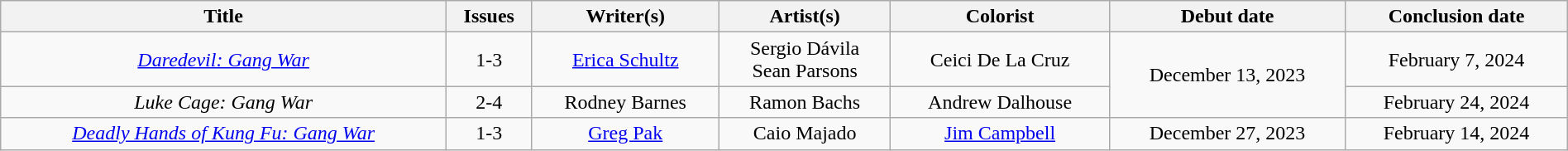<table class="wikitable" style="text-align:center; width:100%">
<tr>
<th scope="col">Title</th>
<th scope="col">Issues</th>
<th scope="col">Writer(s)</th>
<th scope="col">Artist(s)</th>
<th scope="col">Colorist</th>
<th scope="col">Debut date</th>
<th scope="col">Conclusion date</th>
</tr>
<tr>
<td><em><a href='#'>Daredevil: Gang War</a></em></td>
<td>1-3</td>
<td><a href='#'>Erica Schultz</a></td>
<td>Sergio Dávila<br>Sean Parsons</td>
<td>Ceici De La Cruz</td>
<td rowspan="2">December 13, 2023</td>
<td>February 7, 2024</td>
</tr>
<tr>
<td><em>Luke Cage: Gang War</em></td>
<td>2-4</td>
<td>Rodney Barnes</td>
<td>Ramon Bachs</td>
<td>Andrew Dalhouse</td>
<td>February 24, 2024</td>
</tr>
<tr>
<td><em><a href='#'>Deadly Hands of Kung Fu: Gang War</a></em></td>
<td>1-3</td>
<td><a href='#'>Greg Pak</a></td>
<td>Caio Majado</td>
<td><a href='#'>Jim Campbell</a></td>
<td>December 27, 2023</td>
<td>February 14, 2024</td>
</tr>
</table>
